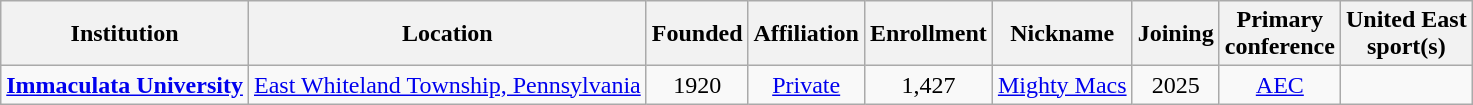<table class="wikitable sortable" style="text-align:center;">
<tr>
<th>Institution</th>
<th>Location</th>
<th>Founded</th>
<th>Affiliation</th>
<th>Enrollment</th>
<th>Nickname</th>
<th>Joining</th>
<th>Primary<br>conference</th>
<th>United East<br>sport(s)</th>
</tr>
<tr>
<td><strong><a href='#'>Immaculata University</a></strong></td>
<td><a href='#'>East Whiteland Township, Pennsylvania</a></td>
<td>1920</td>
<td><a href='#'>Private</a></td>
<td>1,427</td>
<td><a href='#'>Mighty Macs</a></td>
<td>2025</td>
<td><a href='#'>AEC</a></td>
<td></td>
</tr>
</table>
